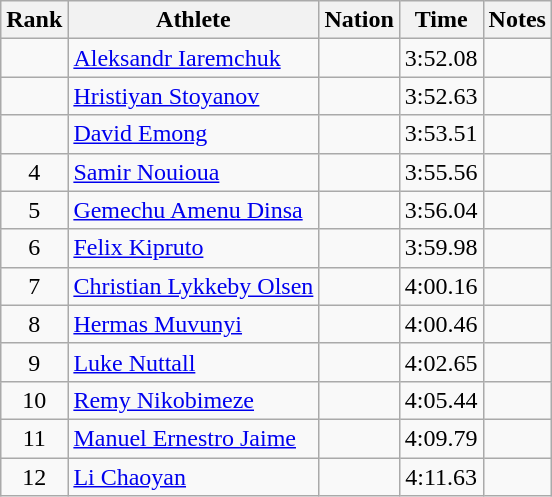<table class="wikitable sortable" style="text-align:center">
<tr>
<th>Rank</th>
<th>Athlete</th>
<th>Nation</th>
<th>Time</th>
<th>Notes</th>
</tr>
<tr>
<td></td>
<td align=left><a href='#'>Aleksandr Iaremchuk</a></td>
<td align=left></td>
<td>3:52.08</td>
<td></td>
</tr>
<tr>
<td></td>
<td align=left><a href='#'>Hristiyan Stoyanov</a></td>
<td align=left></td>
<td>3:52.63</td>
<td></td>
</tr>
<tr>
<td></td>
<td align=left><a href='#'>David Emong</a></td>
<td align=left></td>
<td>3:53.51</td>
<td></td>
</tr>
<tr>
<td>4</td>
<td align=left><a href='#'>Samir Nouioua</a></td>
<td align=left></td>
<td>3:55.56</td>
<td></td>
</tr>
<tr>
<td>5</td>
<td align=left><a href='#'>Gemechu Amenu Dinsa</a></td>
<td align=left></td>
<td>3:56.04</td>
<td></td>
</tr>
<tr>
<td>6</td>
<td align=left><a href='#'>Felix Kipruto</a></td>
<td align=left></td>
<td>3:59.98</td>
<td></td>
</tr>
<tr>
<td>7</td>
<td align=left><a href='#'>Christian Lykkeby Olsen</a></td>
<td align=left></td>
<td>4:00.16</td>
<td></td>
</tr>
<tr>
<td>8</td>
<td align=left><a href='#'>Hermas Muvunyi</a></td>
<td align=left></td>
<td>4:00.46</td>
<td></td>
</tr>
<tr>
<td>9</td>
<td align=left><a href='#'>Luke Nuttall</a></td>
<td align=left></td>
<td>4:02.65</td>
<td></td>
</tr>
<tr>
<td>10</td>
<td align=left><a href='#'>Remy Nikobimeze</a></td>
<td align=left></td>
<td>4:05.44</td>
<td></td>
</tr>
<tr>
<td>11</td>
<td align=left><a href='#'>Manuel Ernestro Jaime</a></td>
<td align=left></td>
<td>4:09.79</td>
<td></td>
</tr>
<tr>
<td>12</td>
<td align=left><a href='#'>Li Chaoyan</a></td>
<td align=left></td>
<td>4:11.63</td>
<td></td>
</tr>
</table>
